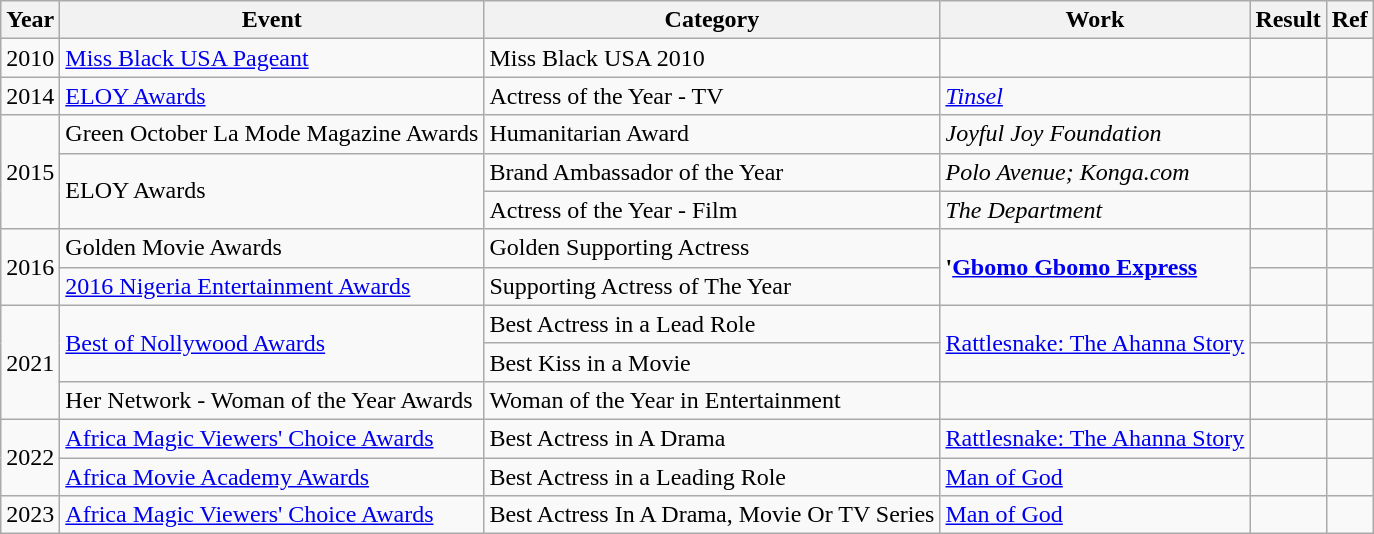<table class="wikitable sortable">
<tr>
<th>Year</th>
<th>Event</th>
<th>Category</th>
<th>Work</th>
<th>Result</th>
<th>Ref</th>
</tr>
<tr>
<td>2010</td>
<td><a href='#'>Miss Black USA Pageant</a></td>
<td>Miss Black USA 2010</td>
<td></td>
<td></td>
<td></td>
</tr>
<tr>
<td>2014</td>
<td><a href='#'>ELOY Awards</a></td>
<td>Actress of the Year - TV</td>
<td><em><a href='#'>Tinsel</a></em></td>
<td></td>
<td></td>
</tr>
<tr>
<td rowspan="3">2015</td>
<td>Green October La Mode Magazine Awards</td>
<td>Humanitarian Award</td>
<td><em>Joyful Joy Foundation</em></td>
<td></td>
<td></td>
</tr>
<tr>
<td rowspan="2">ELOY Awards</td>
<td>Brand Ambassador of the Year</td>
<td><em>Polo Avenue; Konga.com</em></td>
<td></td>
<td></td>
</tr>
<tr>
<td>Actress of the Year - Film</td>
<td><em>The Department</em></td>
<td></td>
<td></td>
</tr>
<tr>
<td rowspan="2">2016</td>
<td>Golden Movie Awards</td>
<td>Golden Supporting Actress</td>
<td rowspan="2"><strong>'<a href='#'>Gbomo Gbomo Express</a><em></td>
<td></td>
<td></td>
</tr>
<tr>
<td><a href='#'>2016 Nigeria Entertainment Awards</a></td>
<td>Supporting Actress of The Year</td>
<td></td>
<td></td>
</tr>
<tr>
<td rowspan="3">2021</td>
<td rowspan="2"><a href='#'>Best of Nollywood Awards</a></td>
<td>Best Actress in a Lead Role</td>
<td rowspan="2"></em><a href='#'>Rattlesnake: The Ahanna Story</a><em></td>
<td></td>
<td></td>
</tr>
<tr>
<td>Best Kiss in a Movie</td>
<td></td>
<td></td>
</tr>
<tr>
<td>Her Network - Woman of the Year Awards</td>
<td>Woman of the Year in Entertainment</td>
<td></td>
<td></td>
<td></td>
</tr>
<tr>
<td rowspan="2">2022</td>
<td><a href='#'>Africa Magic Viewers' Choice Awards</a></td>
<td>Best Actress in A Drama</td>
<td></em><a href='#'>Rattlesnake: The Ahanna Story</a><em></td>
<td></td>
<td></td>
</tr>
<tr>
<td><a href='#'>Africa Movie Academy Awards</a></td>
<td>Best Actress in a Leading Role</td>
<td><a href='#'></em>Man of God<em></a></td>
<td></td>
<td></td>
</tr>
<tr>
<td>2023</td>
<td><a href='#'>Africa Magic Viewers' Choice Awards</a></td>
<td>Best Actress In A Drama, Movie Or TV Series</td>
<td><a href='#'></em>Man of God<em></a></td>
<td></td>
<td></td>
</tr>
</table>
